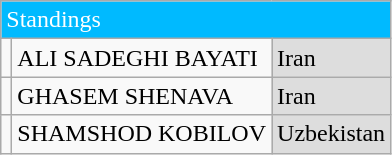<table class="wikitable">
<tr>
<td colspan="3" style="background:#00baff;color:#fff">Standings</td>
</tr>
<tr>
<td></td>
<td>ALI SADEGHI BAYATI</td>
<td style="background:#dddddd"> Iran</td>
</tr>
<tr>
<td></td>
<td>GHASEM SHENAVA</td>
<td style="background:#dddddd"> Iran</td>
</tr>
<tr>
<td></td>
<td>SHAMSHOD KOBILOV</td>
<td style="background:#dddddd"> Uzbekistan</td>
</tr>
</table>
